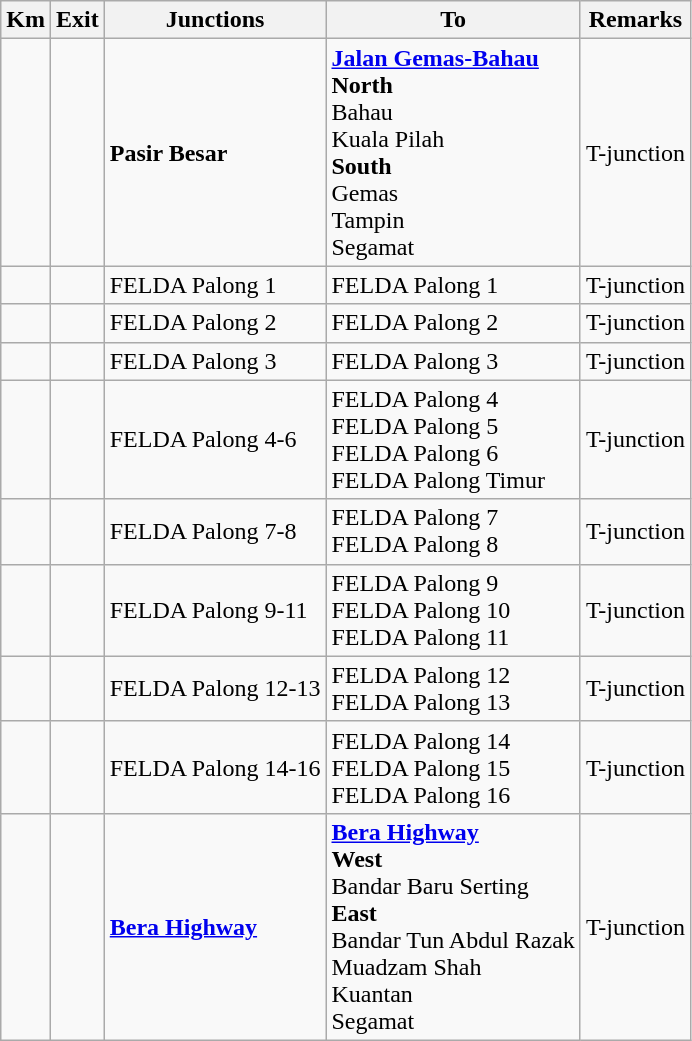<table class="wikitable">
<tr>
<th>Km</th>
<th>Exit</th>
<th>Junctions</th>
<th>To</th>
<th>Remarks</th>
</tr>
<tr>
<td></td>
<td></td>
<td><strong>Pasir Besar</strong></td>
<td> <strong><a href='#'>Jalan Gemas-Bahau</a></strong><br><strong>North</strong><br> Bahau<br> Kuala Pilah<br><strong>South</strong><br> Gemas<br> Tampin<br> Segamat</td>
<td>T-junction</td>
</tr>
<tr>
<td></td>
<td></td>
<td>FELDA Palong 1</td>
<td>FELDA Palong 1</td>
<td>T-junction</td>
</tr>
<tr>
<td></td>
<td></td>
<td>FELDA Palong 2</td>
<td> FELDA Palong 2</td>
<td>T-junction</td>
</tr>
<tr>
<td></td>
<td></td>
<td>FELDA Palong 3</td>
<td> FELDA Palong 3</td>
<td>T-junction</td>
</tr>
<tr>
<td></td>
<td></td>
<td>FELDA Palong 4-6</td>
<td> FELDA Palong 4<br> FELDA Palong 5<br> FELDA Palong 6<br> FELDA Palong Timur</td>
<td>T-junction</td>
</tr>
<tr>
<td></td>
<td></td>
<td>FELDA Palong 7-8</td>
<td> FELDA Palong 7<br> FELDA Palong 8</td>
<td>T-junction</td>
</tr>
<tr>
<td></td>
<td></td>
<td>FELDA Palong 9-11</td>
<td> FELDA Palong 9<br> FELDA Palong 10<br> FELDA Palong 11</td>
<td>T-junction</td>
</tr>
<tr>
<td></td>
<td></td>
<td>FELDA Palong 12-13</td>
<td> FELDA Palong 12<br> FELDA Palong 13</td>
<td>T-junction</td>
</tr>
<tr>
<td></td>
<td></td>
<td>FELDA Palong 14-16</td>
<td>FELDA Palong 14<br>FELDA Palong 15<br>FELDA Palong 16</td>
<td>T-junction</td>
</tr>
<tr>
<td></td>
<td></td>
<td><strong><a href='#'>Bera Highway</a></strong></td>
<td> <strong><a href='#'>Bera Highway</a></strong><br><strong>West</strong><br> Bandar Baru Serting<br><strong>East</strong><br> Bandar Tun Abdul Razak<br> Muadzam Shah<br> Kuantan<br> Segamat</td>
<td>T-junction</td>
</tr>
</table>
